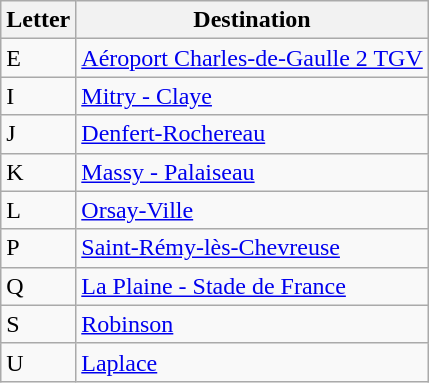<table class="wikitable sortable">
<tr>
<th>Letter</th>
<th>Destination</th>
</tr>
<tr>
<td>E</td>
<td><a href='#'>Aéroport Charles-de-Gaulle 2 TGV</a></td>
</tr>
<tr>
<td>I</td>
<td><a href='#'>Mitry - Claye</a></td>
</tr>
<tr>
<td>J</td>
<td><a href='#'>Denfert-Rochereau</a></td>
</tr>
<tr>
<td>K</td>
<td><a href='#'>Massy - Palaiseau</a></td>
</tr>
<tr>
<td>L</td>
<td><a href='#'>Orsay-Ville</a></td>
</tr>
<tr>
<td>P</td>
<td><a href='#'>Saint-Rémy-lès-Chevreuse</a></td>
</tr>
<tr>
<td>Q</td>
<td><a href='#'>La Plaine - Stade de France</a></td>
</tr>
<tr>
<td>S</td>
<td><a href='#'>Robinson</a></td>
</tr>
<tr>
<td>U</td>
<td><a href='#'>Laplace</a></td>
</tr>
</table>
